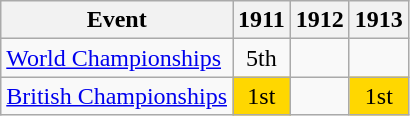<table class="wikitable">
<tr>
<th>Event</th>
<th>1911</th>
<th>1912</th>
<th>1913</th>
</tr>
<tr>
<td><a href='#'>World Championships</a></td>
<td align="center">5th</td>
<td></td>
<td></td>
</tr>
<tr>
<td><a href='#'>British Championships</a></td>
<td align="center" bgcolor="gold">1st</td>
<td></td>
<td align="center" bgcolor="gold">1st</td>
</tr>
</table>
